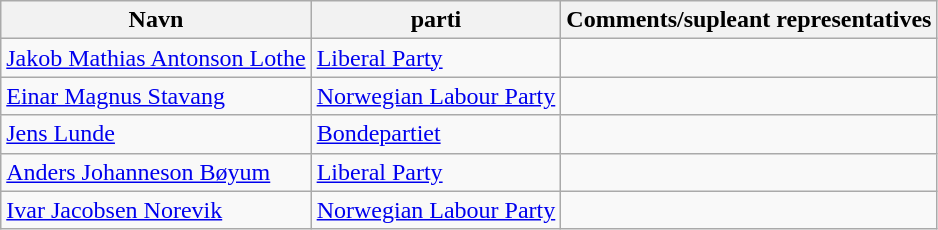<table class="wikitable">
<tr>
<th>Navn</th>
<th>parti</th>
<th>Comments/supleant representatives</th>
</tr>
<tr>
<td><a href='#'>Jakob Mathias Antonson Lothe</a></td>
<td><a href='#'>Liberal Party</a></td>
<td></td>
</tr>
<tr>
<td><a href='#'>Einar Magnus Stavang</a></td>
<td><a href='#'>Norwegian Labour Party</a></td>
<td></td>
</tr>
<tr>
<td><a href='#'>Jens Lunde</a></td>
<td><a href='#'>Bondepartiet</a></td>
<td></td>
</tr>
<tr>
<td><a href='#'>Anders Johanneson Bøyum</a></td>
<td><a href='#'>Liberal Party</a></td>
<td></td>
</tr>
<tr>
<td><a href='#'>Ivar Jacobsen Norevik</a></td>
<td><a href='#'>Norwegian Labour Party</a></td>
<td></td>
</tr>
</table>
